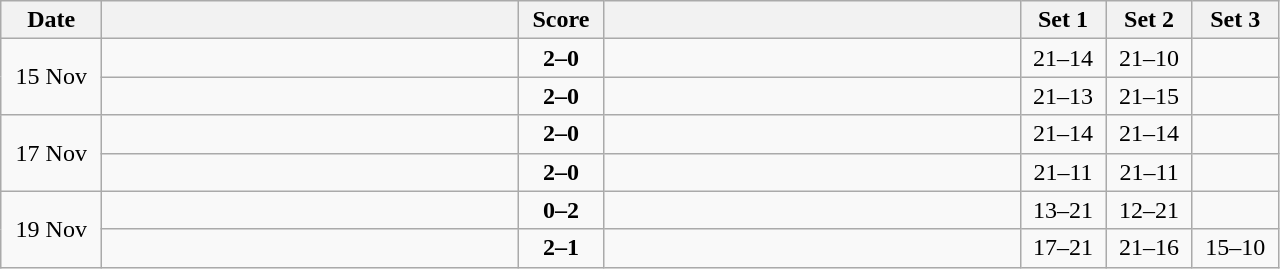<table class="wikitable" style="text-align: center;">
<tr>
<th width="60">Date</th>
<th align="right" width="270"></th>
<th width="50">Score</th>
<th align="left" width="270"></th>
<th width="50">Set 1</th>
<th width="50">Set 2</th>
<th width="50">Set 3</th>
</tr>
<tr>
<td rowspan=2>15 Nov</td>
<td align=left><strong></strong></td>
<td align=center><strong>2–0</strong></td>
<td align=left></td>
<td>21–14</td>
<td>21–10</td>
<td></td>
</tr>
<tr>
<td align=left><strong></strong></td>
<td align=center><strong>2–0</strong></td>
<td align=left></td>
<td>21–13</td>
<td>21–15</td>
<td></td>
</tr>
<tr>
<td rowspan=2>17 Nov</td>
<td align=left><strong></strong></td>
<td align=center><strong>2–0</strong></td>
<td align=left></td>
<td>21–14</td>
<td>21–14</td>
<td></td>
</tr>
<tr>
<td align=left><strong></strong></td>
<td align=center><strong>2–0</strong></td>
<td align=left></td>
<td>21–11</td>
<td>21–11</td>
<td></td>
</tr>
<tr>
<td rowspan=2>19 Nov</td>
<td align=left></td>
<td align=center><strong>0–2</strong></td>
<td align=left><strong></strong></td>
<td>13–21</td>
<td>12–21</td>
<td></td>
</tr>
<tr>
<td align=left><strong></strong></td>
<td align=center><strong>2–1</strong></td>
<td align=left></td>
<td>17–21</td>
<td>21–16</td>
<td>15–10</td>
</tr>
</table>
